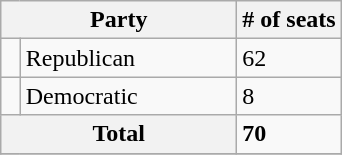<table class="wikitable sortable">
<tr>
<th colspan="2" style="width:150px;">Party</th>
<th># of seats</th>
</tr>
<tr>
<td></td>
<td>Republican</td>
<td>62</td>
</tr>
<tr>
<td></td>
<td>Democratic</td>
<td>8</td>
</tr>
<tr>
<th colspan=2>Total</th>
<td><strong>70</strong></td>
</tr>
<tr>
</tr>
</table>
